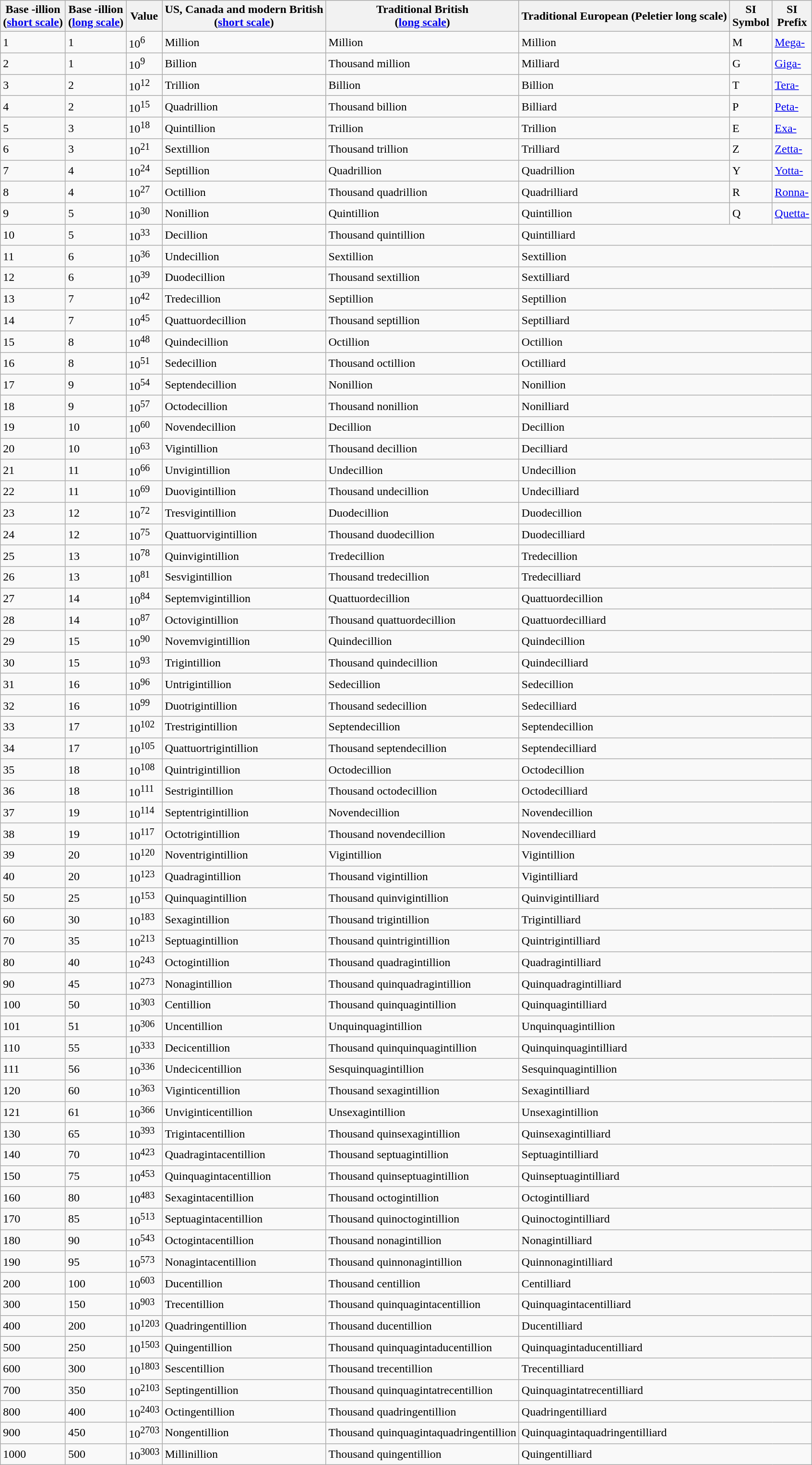<table class="wikitable">
<tr>
<th>Base -illion<br>(<a href='#'>short scale</a>)</th>
<th>Base -illion<br>(<a href='#'>long scale</a>)</th>
<th>Value</th>
<th>US, Canada and modern British<br>(<a href='#'>short scale</a>)</th>
<th>Traditional British<br>(<a href='#'>long scale</a>)</th>
<th>Traditional European (Peletier long scale)</th>
<th>SI<br>Symbol</th>
<th>SI<br>Prefix</th>
</tr>
<tr>
<td>1</td>
<td>1</td>
<td>10<sup>6</sup></td>
<td>Million</td>
<td>Million</td>
<td>Million</td>
<td>M</td>
<td><a href='#'>Mega-</a></td>
</tr>
<tr>
<td>2</td>
<td>1</td>
<td>10<sup>9</sup></td>
<td>Billion</td>
<td>Thousand million</td>
<td>Milliard</td>
<td>G</td>
<td><a href='#'>Giga-</a></td>
</tr>
<tr>
<td>3</td>
<td>2</td>
<td>10<sup>12</sup></td>
<td>Trillion</td>
<td>Billion</td>
<td>Billion</td>
<td>T</td>
<td><a href='#'>Tera-</a></td>
</tr>
<tr>
<td>4</td>
<td>2</td>
<td>10<sup>15</sup></td>
<td>Quadrillion</td>
<td>Thousand billion</td>
<td>Billiard</td>
<td>P</td>
<td><a href='#'>Peta-</a></td>
</tr>
<tr>
<td>5</td>
<td>3</td>
<td>10<sup>18</sup></td>
<td>Quintillion</td>
<td>Trillion</td>
<td>Trillion</td>
<td>E</td>
<td><a href='#'>Exa-</a></td>
</tr>
<tr>
<td>6</td>
<td>3</td>
<td>10<sup>21</sup></td>
<td>Sextillion</td>
<td>Thousand trillion</td>
<td>Trilliard</td>
<td>Z</td>
<td><a href='#'>Zetta-</a></td>
</tr>
<tr>
<td>7</td>
<td>4</td>
<td>10<sup>24</sup></td>
<td>Septillion</td>
<td>Quadrillion</td>
<td>Quadrillion</td>
<td>Y</td>
<td><a href='#'>Yotta-</a></td>
</tr>
<tr>
<td>8</td>
<td>4</td>
<td>10<sup>27</sup></td>
<td>Octillion</td>
<td>Thousand quadrillion</td>
<td>Quadrilliard</td>
<td>R</td>
<td><a href='#'>Ronna-</a></td>
</tr>
<tr>
<td>9</td>
<td>5</td>
<td>10<sup>30</sup></td>
<td>Nonillion</td>
<td>Quintillion</td>
<td>Quintillion</td>
<td>Q</td>
<td><a href='#'>Quetta-</a></td>
</tr>
<tr>
<td>10</td>
<td>5</td>
<td>10<sup>33</sup></td>
<td>Decillion</td>
<td>Thousand quintillion</td>
<td colspan="3">Quintilliard</td>
</tr>
<tr>
<td>11</td>
<td>6</td>
<td>10<sup>36</sup></td>
<td>Undecillion</td>
<td>Sextillion</td>
<td colspan="3">Sextillion</td>
</tr>
<tr>
<td>12</td>
<td>6</td>
<td>10<sup>39</sup></td>
<td>Duodecillion</td>
<td>Thousand sextillion</td>
<td colspan="3">Sextilliard</td>
</tr>
<tr>
<td>13</td>
<td>7</td>
<td>10<sup>42</sup></td>
<td>Tredecillion</td>
<td>Septillion</td>
<td colspan="3">Septillion</td>
</tr>
<tr>
<td>14</td>
<td>7</td>
<td>10<sup>45</sup></td>
<td>Quattuordecillion</td>
<td>Thousand septillion</td>
<td colspan="3">Septilliard</td>
</tr>
<tr>
<td>15</td>
<td>8</td>
<td>10<sup>48</sup></td>
<td>Quindecillion</td>
<td>Octillion</td>
<td colspan="3">Octillion</td>
</tr>
<tr>
<td>16</td>
<td>8</td>
<td>10<sup>51</sup></td>
<td>Sedecillion</td>
<td>Thousand octillion</td>
<td colspan="3">Octilliard</td>
</tr>
<tr>
<td>17</td>
<td>9</td>
<td>10<sup>54</sup></td>
<td>Septendecillion</td>
<td>Nonillion</td>
<td colspan="3">Nonillion</td>
</tr>
<tr>
<td>18</td>
<td>9</td>
<td>10<sup>57</sup></td>
<td>Octodecillion</td>
<td>Thousand nonillion</td>
<td colspan="3">Nonilliard</td>
</tr>
<tr>
<td>19</td>
<td>10</td>
<td>10<sup>60</sup></td>
<td>Novendecillion</td>
<td>Decillion</td>
<td colspan="3">Decillion</td>
</tr>
<tr>
<td>20</td>
<td>10</td>
<td>10<sup>63</sup></td>
<td>Vigintillion</td>
<td>Thousand decillion</td>
<td colspan="3">Decilliard</td>
</tr>
<tr>
<td>21</td>
<td>11</td>
<td>10<sup>66</sup></td>
<td>Unvigintillion</td>
<td>Undecillion</td>
<td colspan="3">Undecillion</td>
</tr>
<tr>
<td>22</td>
<td>11</td>
<td>10<sup>69</sup></td>
<td>Duovigintillion</td>
<td>Thousand undecillion</td>
<td colspan="3">Undecilliard</td>
</tr>
<tr>
<td>23</td>
<td>12</td>
<td>10<sup>72</sup></td>
<td>Tresvigintillion</td>
<td>Duodecillion</td>
<td colspan="3">Duodecillion</td>
</tr>
<tr>
<td>24</td>
<td>12</td>
<td>10<sup>75</sup></td>
<td>Quattuorvigintillion</td>
<td>Thousand duodecillion</td>
<td colspan="3">Duodecilliard</td>
</tr>
<tr>
<td>25</td>
<td>13</td>
<td>10<sup>78</sup></td>
<td>Quinvigintillion</td>
<td>Tredecillion</td>
<td colspan="3">Tredecillion</td>
</tr>
<tr>
<td>26</td>
<td>13</td>
<td>10<sup>81</sup></td>
<td>Sesvigintillion</td>
<td>Thousand tredecillion</td>
<td colspan="3">Tredecilliard</td>
</tr>
<tr>
<td>27</td>
<td>14</td>
<td>10<sup>84</sup></td>
<td>Septemvigintillion</td>
<td>Quattuordecillion</td>
<td colspan="3">Quattuordecillion</td>
</tr>
<tr>
<td>28</td>
<td>14</td>
<td>10<sup>87</sup></td>
<td>Octovigintillion</td>
<td>Thousand quattuordecillion</td>
<td colspan="3">Quattuordecilliard</td>
</tr>
<tr>
<td>29</td>
<td>15</td>
<td>10<sup>90</sup></td>
<td>Novemvigintillion</td>
<td>Quindecillion</td>
<td colspan="3">Quindecillion</td>
</tr>
<tr>
<td>30</td>
<td>15</td>
<td>10<sup>93</sup></td>
<td>Trigintillion</td>
<td>Thousand quindecillion</td>
<td colspan="3">Quindecilliard</td>
</tr>
<tr>
<td>31</td>
<td>16</td>
<td>10<sup>96</sup></td>
<td>Untrigintillion</td>
<td>Sedecillion</td>
<td colspan="3">Sedecillion</td>
</tr>
<tr>
<td>32</td>
<td>16</td>
<td>10<sup>99</sup></td>
<td>Duotrigintillion</td>
<td>Thousand sedecillion</td>
<td colspan="3">Sedecilliard</td>
</tr>
<tr>
<td>33</td>
<td>17</td>
<td>10<sup>102</sup></td>
<td>Trestrigintillion</td>
<td>Septendecillion</td>
<td colspan="3">Septendecillion</td>
</tr>
<tr>
<td>34</td>
<td>17</td>
<td>10<sup>105</sup></td>
<td>Quattuortrigintillion</td>
<td>Thousand septendecillion</td>
<td colspan="3">Septendecilliard</td>
</tr>
<tr>
<td>35</td>
<td>18</td>
<td>10<sup>108</sup></td>
<td>Quintrigintillion</td>
<td>Octodecillion</td>
<td colspan="3">Octodecillion</td>
</tr>
<tr>
<td>36</td>
<td>18</td>
<td>10<sup>111</sup></td>
<td>Sestrigintillion</td>
<td>Thousand octodecillion</td>
<td colspan="3">Octodecilliard</td>
</tr>
<tr>
<td>37</td>
<td>19</td>
<td>10<sup>114</sup></td>
<td>Septentrigintillion</td>
<td>Novendecillion</td>
<td colspan="3">Novendecillion</td>
</tr>
<tr>
<td>38</td>
<td>19</td>
<td>10<sup>117</sup></td>
<td>Octotrigintillion</td>
<td>Thousand novendecillion</td>
<td colspan="3">Novendecilliard</td>
</tr>
<tr>
<td>39</td>
<td>20</td>
<td>10<sup>120</sup></td>
<td>Noventrigintillion</td>
<td>Vigintillion</td>
<td colspan="3">Vigintillion</td>
</tr>
<tr>
<td>40</td>
<td>20</td>
<td>10<sup>123</sup></td>
<td>Quadragintillion</td>
<td>Thousand vigintillion</td>
<td colspan="3">Vigintilliard</td>
</tr>
<tr>
<td>50</td>
<td>25</td>
<td>10<sup>153</sup></td>
<td>Quinquagintillion</td>
<td>Thousand quinvigintillion</td>
<td colspan="3">Quinvigintilliard</td>
</tr>
<tr>
<td>60</td>
<td>30</td>
<td>10<sup>183</sup></td>
<td>Sexagintillion</td>
<td>Thousand trigintillion</td>
<td colspan="3">Trigintilliard</td>
</tr>
<tr>
<td>70</td>
<td>35</td>
<td>10<sup>213</sup></td>
<td>Septuagintillion</td>
<td>Thousand quintrigintillion</td>
<td colspan="3">Quintrigintilliard</td>
</tr>
<tr>
<td>80</td>
<td>40</td>
<td>10<sup>243</sup></td>
<td>Octogintillion</td>
<td>Thousand quadragintillion</td>
<td colspan="3">Quadragintilliard</td>
</tr>
<tr>
<td>90</td>
<td>45</td>
<td>10<sup>273</sup></td>
<td>Nonagintillion</td>
<td>Thousand quinquadragintillion</td>
<td colspan="3">Quinquadragintilliard</td>
</tr>
<tr>
<td>100</td>
<td>50</td>
<td>10<sup>303</sup></td>
<td>Centillion</td>
<td>Thousand quinquagintillion</td>
<td colspan="3">Quinquagintilliard</td>
</tr>
<tr>
<td>101</td>
<td>51</td>
<td>10<sup>306</sup></td>
<td>Uncentillion</td>
<td>Unquinquagintillion</td>
<td colspan="3">Unquinquagintillion</td>
</tr>
<tr>
<td>110</td>
<td>55</td>
<td>10<sup>333</sup></td>
<td>Decicentillion</td>
<td>Thousand quinquinquagintillion</td>
<td colspan="3">Quinquinquagintilliard</td>
</tr>
<tr>
<td>111</td>
<td>56</td>
<td>10<sup>336</sup></td>
<td>Undecicentillion</td>
<td>Sesquinquagintillion</td>
<td colspan="3">Sesquinquagintillion</td>
</tr>
<tr>
<td>120</td>
<td>60</td>
<td>10<sup>363</sup></td>
<td>Viginticentillion</td>
<td>Thousand sexagintillion</td>
<td colspan="3">Sexagintilliard</td>
</tr>
<tr>
<td>121</td>
<td>61</td>
<td>10<sup>366</sup></td>
<td>Unviginticentillion</td>
<td>Unsexagintillion</td>
<td colspan="3">Unsexagintillion</td>
</tr>
<tr>
<td>130</td>
<td>65</td>
<td>10<sup>393</sup></td>
<td>Trigintacentillion</td>
<td>Thousand quinsexagintillion</td>
<td colspan="3">Quinsexagintilliard</td>
</tr>
<tr>
<td>140</td>
<td>70</td>
<td>10<sup>423</sup></td>
<td>Quadragintacentillion</td>
<td>Thousand septuagintillion</td>
<td colspan="3">Septuagintilliard</td>
</tr>
<tr>
<td>150</td>
<td>75</td>
<td>10<sup>453</sup></td>
<td>Quinquagintacentillion</td>
<td>Thousand quinseptuagintillion</td>
<td colspan="3">Quinseptuagintilliard</td>
</tr>
<tr>
<td>160</td>
<td>80</td>
<td>10<sup>483</sup></td>
<td>Sexagintacentillion</td>
<td>Thousand octogintillion</td>
<td colspan="3">Octogintilliard</td>
</tr>
<tr>
<td>170</td>
<td>85</td>
<td>10<sup>513</sup></td>
<td>Septuagintacentillion</td>
<td>Thousand quinoctogintillion</td>
<td colspan="3">Quinoctogintilliard</td>
</tr>
<tr>
<td>180</td>
<td>90</td>
<td>10<sup>543</sup></td>
<td>Octogintacentillion</td>
<td>Thousand nonagintillion</td>
<td colspan="3">Nonagintilliard</td>
</tr>
<tr>
<td>190</td>
<td>95</td>
<td>10<sup>573</sup></td>
<td>Nonagintacentillion</td>
<td>Thousand quinnonagintillion</td>
<td colspan="3">Quinnonagintilliard</td>
</tr>
<tr>
<td>200</td>
<td>100</td>
<td>10<sup>603</sup></td>
<td>Ducentillion</td>
<td>Thousand centillion</td>
<td colspan="3">Centilliard</td>
</tr>
<tr>
<td>300</td>
<td>150</td>
<td>10<sup>903</sup></td>
<td>Trecentillion</td>
<td>Thousand quinquagintacentillion</td>
<td colspan="3">Quinquagintacentilliard</td>
</tr>
<tr>
<td>400</td>
<td>200</td>
<td>10<sup>1203</sup></td>
<td>Quadringentillion</td>
<td>Thousand ducentillion</td>
<td colspan="3">Ducentilliard</td>
</tr>
<tr>
<td>500</td>
<td>250</td>
<td>10<sup>1503</sup></td>
<td>Quingentillion</td>
<td>Thousand quinquagintaducentillion</td>
<td colspan="3">Quinquagintaducentilliard</td>
</tr>
<tr>
<td>600</td>
<td>300</td>
<td>10<sup>1803</sup></td>
<td>Sescentillion</td>
<td>Thousand trecentillion</td>
<td colspan="3">Trecentilliard</td>
</tr>
<tr>
<td>700</td>
<td>350</td>
<td>10<sup>2103</sup></td>
<td>Septingentillion</td>
<td>Thousand quinquagintatrecentillion</td>
<td colspan="3">Quinquagintatrecentilliard</td>
</tr>
<tr>
<td>800</td>
<td>400</td>
<td>10<sup>2403</sup></td>
<td>Octingentillion</td>
<td>Thousand quadringentillion</td>
<td colspan="3">Quadringentilliard</td>
</tr>
<tr>
<td>900</td>
<td>450</td>
<td>10<sup>2703</sup></td>
<td>Nongentillion</td>
<td>Thousand quinquagintaquadringentillion</td>
<td colspan="3">Quinquagintaquadringentilliard</td>
</tr>
<tr>
<td>1000</td>
<td>500</td>
<td>10<sup>3003</sup></td>
<td>Millinillion </td>
<td>Thousand quingentillion</td>
<td colspan="3">Quingentilliard</td>
</tr>
</table>
